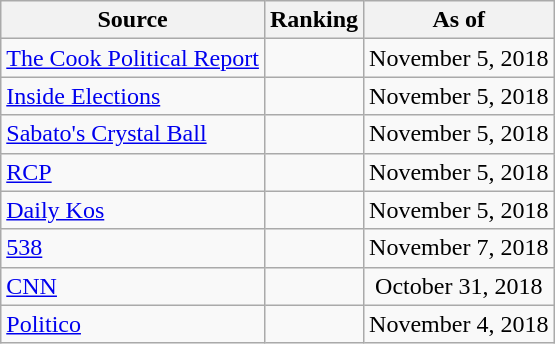<table class="wikitable" style="text-align:center">
<tr>
<th>Source</th>
<th>Ranking</th>
<th>As of</th>
</tr>
<tr>
<td align=left><a href='#'>The Cook Political Report</a></td>
<td></td>
<td>November 5, 2018</td>
</tr>
<tr>
<td align=left><a href='#'>Inside Elections</a></td>
<td></td>
<td>November 5, 2018</td>
</tr>
<tr>
<td align=left><a href='#'>Sabato's Crystal Ball</a></td>
<td></td>
<td>November 5, 2018</td>
</tr>
<tr>
<td align="left"><a href='#'>RCP</a></td>
<td></td>
<td>November 5, 2018</td>
</tr>
<tr>
<td align="left"><a href='#'>Daily Kos</a></td>
<td></td>
<td>November 5, 2018</td>
</tr>
<tr>
<td align="left"><a href='#'>538</a></td>
<td></td>
<td>November 7, 2018</td>
</tr>
<tr>
<td align="left"><a href='#'>CNN</a></td>
<td></td>
<td>October 31, 2018</td>
</tr>
<tr>
<td align="left"><a href='#'>Politico</a></td>
<td></td>
<td>November 4, 2018</td>
</tr>
</table>
